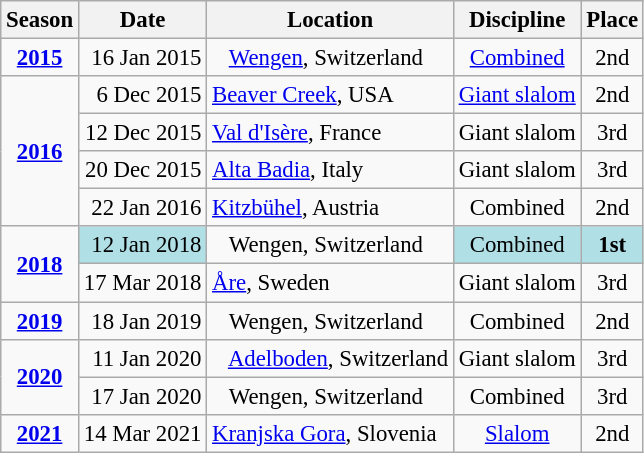<table class="wikitable" style="text-align:center; font-size:95%;">
<tr>
<th>Season</th>
<th>Date</th>
<th>Location</th>
<th>Discipline</th>
<th>Place</th>
</tr>
<tr>
<td><strong><a href='#'>2015</a></strong></td>
<td align=right>16 Jan 2015</td>
<td align=left>   <a href='#'>Wengen</a>, Switzerland</td>
<td><a href='#'>Combined</a></td>
<td>2nd</td>
</tr>
<tr>
<td rowspan=4><strong><a href='#'>2016</a></strong></td>
<td align=right>6 Dec 2015</td>
<td align=left> <a href='#'>Beaver Creek</a>, USA</td>
<td><a href='#'>Giant slalom</a></td>
<td>2nd</td>
</tr>
<tr>
<td align=right>12 Dec 2015</td>
<td align=left> <a href='#'>Val d'Isère</a>, France</td>
<td>Giant slalom</td>
<td>3rd</td>
</tr>
<tr>
<td align=right>20 Dec 2015</td>
<td align=left> <a href='#'>Alta Badia</a>, Italy</td>
<td>Giant slalom</td>
<td>3rd</td>
</tr>
<tr>
<td align=right>22 Jan 2016</td>
<td align=left> <a href='#'>Kitzbühel</a>, Austria</td>
<td>Combined</td>
<td>2nd</td>
</tr>
<tr>
<td rowspan=2><strong><a href='#'>2018</a></strong></td>
<td bgcolor="#BOEOE6" align=right>12 Jan 2018</td>
<td align=left>   Wengen, Switzerland</td>
<td bgcolor="#BOEOE6" align=center>Combined</td>
<td bgcolor="#BOEOE6" align=center><strong>1st</strong></td>
</tr>
<tr>
<td align=right>17 Mar 2018</td>
<td align=left> <a href='#'>Åre</a>, Sweden</td>
<td>Giant slalom</td>
<td>3rd</td>
</tr>
<tr>
<td><strong><a href='#'>2019</a></strong></td>
<td align=right>18 Jan 2019</td>
<td align=left>   Wengen, Switzerland</td>
<td>Combined</td>
<td>2nd</td>
</tr>
<tr>
<td rowspan=2><strong><a href='#'>2020</a></strong></td>
<td align=right>11 Jan 2020</td>
<td align=left>   <a href='#'>Adelboden</a>, Switzerland</td>
<td>Giant slalom</td>
<td>3rd</td>
</tr>
<tr>
<td align=right>17 Jan 2020</td>
<td align=left>   Wengen, Switzerland</td>
<td>Combined</td>
<td>3rd</td>
</tr>
<tr>
<td><strong><a href='#'>2021</a></strong></td>
<td align=right>14 Mar 2021</td>
<td align=left> <a href='#'>Kranjska Gora</a>, Slovenia</td>
<td><a href='#'>Slalom</a></td>
<td>2nd</td>
</tr>
</table>
